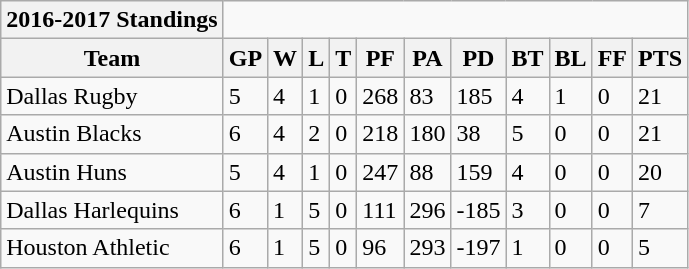<table class="wikitable mw-collapsible mw-collapsed">
<tr>
<th>2016-2017 Standings</th>
</tr>
<tr>
<th>Team</th>
<th>GP</th>
<th>W</th>
<th>L</th>
<th>T</th>
<th>PF</th>
<th>PA</th>
<th>PD</th>
<th>BT</th>
<th>BL</th>
<th>FF</th>
<th>PTS</th>
</tr>
<tr>
<td>Dallas Rugby</td>
<td>5</td>
<td>4</td>
<td>1</td>
<td>0</td>
<td>268</td>
<td>83</td>
<td>185</td>
<td>4</td>
<td>1</td>
<td>0</td>
<td>21</td>
</tr>
<tr>
<td>Austin Blacks</td>
<td>6</td>
<td>4</td>
<td>2</td>
<td>0</td>
<td>218</td>
<td>180</td>
<td>38</td>
<td>5</td>
<td>0</td>
<td>0</td>
<td>21</td>
</tr>
<tr>
<td>Austin Huns</td>
<td>5</td>
<td>4</td>
<td>1</td>
<td>0</td>
<td>247</td>
<td>88</td>
<td>159</td>
<td>4</td>
<td>0</td>
<td>0</td>
<td>20</td>
</tr>
<tr>
<td>Dallas Harlequins</td>
<td>6</td>
<td>1</td>
<td>5</td>
<td>0</td>
<td>111</td>
<td>296</td>
<td>-185</td>
<td>3</td>
<td>0</td>
<td>0</td>
<td>7</td>
</tr>
<tr>
<td>Houston Athletic</td>
<td>6</td>
<td>1</td>
<td>5</td>
<td>0</td>
<td>96</td>
<td>293</td>
<td>-197</td>
<td>1</td>
<td>0</td>
<td>0</td>
<td>5</td>
</tr>
</table>
